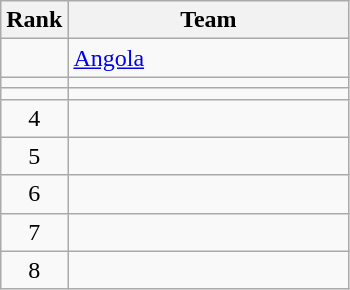<table class="wikitable" style="text-align:center;">
<tr>
<th>Rank</th>
<th width=180>Team</th>
</tr>
<tr>
<td></td>
<td align=left> <a href='#'>Angola</a></td>
</tr>
<tr>
<td></td>
<td align=left></td>
</tr>
<tr>
<td></td>
<td align=left></td>
</tr>
<tr>
<td>4</td>
<td align=left></td>
</tr>
<tr>
<td>5</td>
<td align=left></td>
</tr>
<tr>
<td>6</td>
<td align=left></td>
</tr>
<tr>
<td>7</td>
<td align=left></td>
</tr>
<tr>
<td>8</td>
<td align=left></td>
</tr>
</table>
